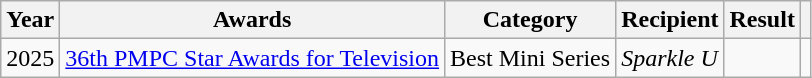<table class="wikitable">
<tr>
<th>Year</th>
<th>Awards</th>
<th>Category</th>
<th>Recipient</th>
<th>Result</th>
<th></th>
</tr>
<tr>
<td>2025</td>
<td><a href='#'>36th PMPC Star Awards for Television</a></td>
<td>Best Mini Series</td>
<td><em>Sparkle U</em></td>
<td></td>
<td></td>
</tr>
</table>
